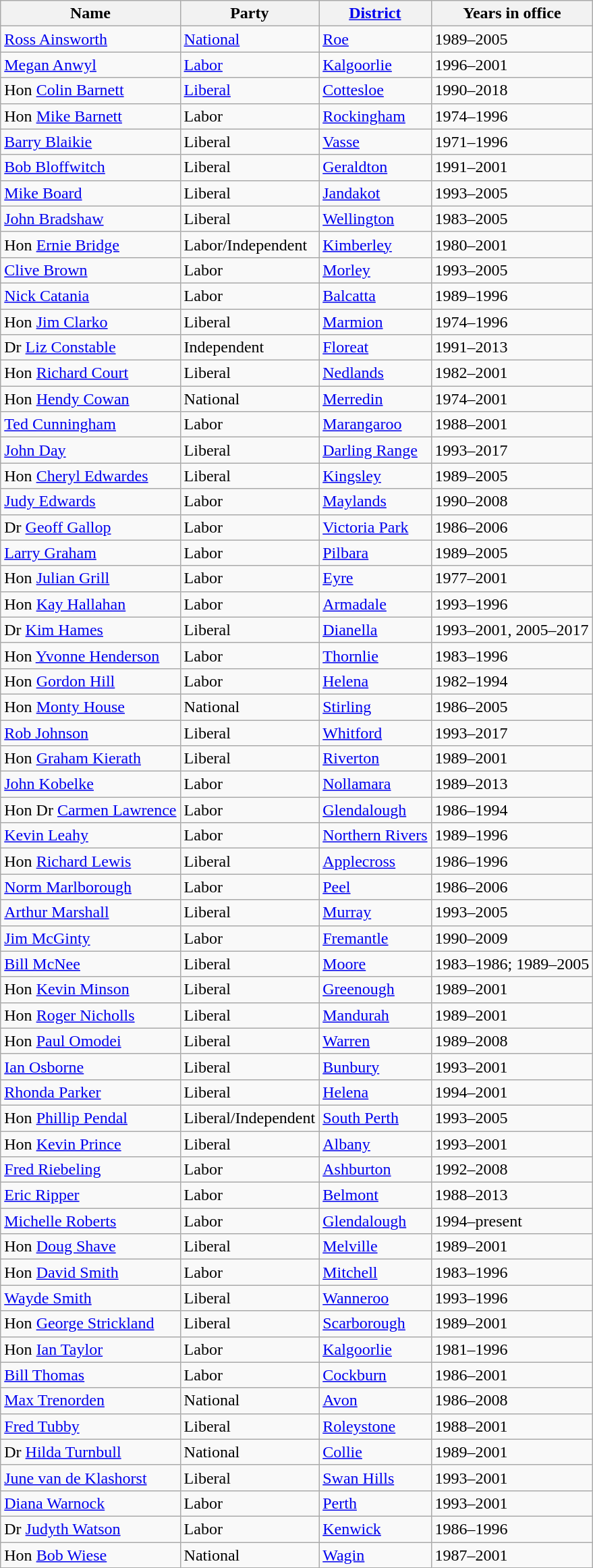<table class="wikitable sortable">
<tr>
<th><strong>Name</strong></th>
<th><strong>Party</strong></th>
<th><strong><a href='#'>District</a></strong></th>
<th><strong>Years in office</strong></th>
</tr>
<tr>
<td><a href='#'>Ross Ainsworth</a></td>
<td><a href='#'>National</a></td>
<td><a href='#'>Roe</a></td>
<td>1989–2005</td>
</tr>
<tr>
<td><a href='#'>Megan Anwyl</a></td>
<td><a href='#'>Labor</a></td>
<td><a href='#'>Kalgoorlie</a></td>
<td>1996–2001</td>
</tr>
<tr>
<td>Hon <a href='#'>Colin Barnett</a></td>
<td><a href='#'>Liberal</a></td>
<td><a href='#'>Cottesloe</a></td>
<td>1990–2018</td>
</tr>
<tr>
<td>Hon <a href='#'>Mike Barnett</a></td>
<td>Labor</td>
<td><a href='#'>Rockingham</a></td>
<td>1974–1996</td>
</tr>
<tr>
<td><a href='#'>Barry Blaikie</a></td>
<td>Liberal</td>
<td><a href='#'>Vasse</a></td>
<td>1971–1996</td>
</tr>
<tr>
<td><a href='#'>Bob Bloffwitch</a></td>
<td>Liberal</td>
<td><a href='#'>Geraldton</a></td>
<td>1991–2001</td>
</tr>
<tr>
<td><a href='#'>Mike Board</a></td>
<td>Liberal</td>
<td><a href='#'>Jandakot</a></td>
<td>1993–2005</td>
</tr>
<tr>
<td><a href='#'>John Bradshaw</a></td>
<td>Liberal</td>
<td><a href='#'>Wellington</a></td>
<td>1983–2005</td>
</tr>
<tr>
<td>Hon <a href='#'>Ernie Bridge</a></td>
<td>Labor/Independent</td>
<td><a href='#'>Kimberley</a></td>
<td>1980–2001</td>
</tr>
<tr>
<td><a href='#'>Clive Brown</a></td>
<td>Labor</td>
<td><a href='#'>Morley</a></td>
<td>1993–2005</td>
</tr>
<tr>
<td><a href='#'>Nick Catania</a></td>
<td>Labor</td>
<td><a href='#'>Balcatta</a></td>
<td>1989–1996</td>
</tr>
<tr>
<td>Hon <a href='#'>Jim Clarko</a></td>
<td>Liberal</td>
<td><a href='#'>Marmion</a></td>
<td>1974–1996</td>
</tr>
<tr>
<td>Dr <a href='#'>Liz Constable</a></td>
<td>Independent</td>
<td><a href='#'>Floreat</a></td>
<td>1991–2013</td>
</tr>
<tr>
<td>Hon <a href='#'>Richard Court</a></td>
<td>Liberal</td>
<td><a href='#'>Nedlands</a></td>
<td>1982–2001</td>
</tr>
<tr>
<td>Hon <a href='#'>Hendy Cowan</a></td>
<td>National</td>
<td><a href='#'>Merredin</a></td>
<td>1974–2001</td>
</tr>
<tr>
<td><a href='#'>Ted Cunningham</a></td>
<td>Labor</td>
<td><a href='#'>Marangaroo</a></td>
<td>1988–2001</td>
</tr>
<tr>
<td><a href='#'>John Day</a></td>
<td>Liberal</td>
<td><a href='#'>Darling Range</a></td>
<td>1993–2017</td>
</tr>
<tr>
<td>Hon <a href='#'>Cheryl Edwardes</a></td>
<td>Liberal</td>
<td><a href='#'>Kingsley</a></td>
<td>1989–2005</td>
</tr>
<tr>
<td><a href='#'>Judy Edwards</a></td>
<td>Labor</td>
<td><a href='#'>Maylands</a></td>
<td>1990–2008</td>
</tr>
<tr>
<td>Dr <a href='#'>Geoff Gallop</a></td>
<td>Labor</td>
<td><a href='#'>Victoria Park</a></td>
<td>1986–2006</td>
</tr>
<tr>
<td><a href='#'>Larry Graham</a></td>
<td>Labor</td>
<td><a href='#'>Pilbara</a></td>
<td>1989–2005</td>
</tr>
<tr>
<td>Hon <a href='#'>Julian Grill</a></td>
<td>Labor</td>
<td><a href='#'>Eyre</a></td>
<td>1977–2001</td>
</tr>
<tr>
<td>Hon <a href='#'>Kay Hallahan</a></td>
<td>Labor</td>
<td><a href='#'>Armadale</a></td>
<td>1993–1996</td>
</tr>
<tr>
<td>Dr <a href='#'>Kim Hames</a></td>
<td>Liberal</td>
<td><a href='#'>Dianella</a></td>
<td>1993–2001, 2005–2017</td>
</tr>
<tr>
<td>Hon <a href='#'>Yvonne Henderson</a></td>
<td>Labor</td>
<td><a href='#'>Thornlie</a></td>
<td>1983–1996</td>
</tr>
<tr>
<td>Hon <a href='#'>Gordon Hill</a></td>
<td>Labor</td>
<td><a href='#'>Helena</a></td>
<td>1982–1994</td>
</tr>
<tr>
<td>Hon <a href='#'>Monty House</a></td>
<td>National</td>
<td><a href='#'>Stirling</a></td>
<td>1986–2005</td>
</tr>
<tr>
<td><a href='#'>Rob Johnson</a></td>
<td>Liberal</td>
<td><a href='#'>Whitford</a></td>
<td>1993–2017</td>
</tr>
<tr>
<td>Hon <a href='#'>Graham Kierath</a></td>
<td>Liberal</td>
<td><a href='#'>Riverton</a></td>
<td>1989–2001</td>
</tr>
<tr>
<td><a href='#'>John Kobelke</a></td>
<td>Labor</td>
<td><a href='#'>Nollamara</a></td>
<td>1989–2013</td>
</tr>
<tr>
<td>Hon Dr <a href='#'>Carmen Lawrence</a></td>
<td>Labor</td>
<td><a href='#'>Glendalough</a></td>
<td>1986–1994</td>
</tr>
<tr>
<td><a href='#'>Kevin Leahy</a></td>
<td>Labor</td>
<td><a href='#'>Northern Rivers</a></td>
<td>1989–1996</td>
</tr>
<tr>
<td>Hon <a href='#'>Richard Lewis</a></td>
<td>Liberal</td>
<td><a href='#'>Applecross</a></td>
<td>1986–1996</td>
</tr>
<tr>
<td><a href='#'>Norm Marlborough</a></td>
<td>Labor</td>
<td><a href='#'>Peel</a></td>
<td>1986–2006</td>
</tr>
<tr>
<td><a href='#'>Arthur Marshall</a></td>
<td>Liberal</td>
<td><a href='#'>Murray</a></td>
<td>1993–2005</td>
</tr>
<tr>
<td><a href='#'>Jim McGinty</a></td>
<td>Labor</td>
<td><a href='#'>Fremantle</a></td>
<td>1990–2009</td>
</tr>
<tr>
<td><a href='#'>Bill McNee</a></td>
<td>Liberal</td>
<td><a href='#'>Moore</a></td>
<td>1983–1986; 1989–2005</td>
</tr>
<tr>
<td>Hon <a href='#'>Kevin Minson</a></td>
<td>Liberal</td>
<td><a href='#'>Greenough</a></td>
<td>1989–2001</td>
</tr>
<tr>
<td>Hon <a href='#'>Roger Nicholls</a></td>
<td>Liberal</td>
<td><a href='#'>Mandurah</a></td>
<td>1989–2001</td>
</tr>
<tr>
<td>Hon <a href='#'>Paul Omodei</a></td>
<td>Liberal</td>
<td><a href='#'>Warren</a></td>
<td>1989–2008</td>
</tr>
<tr>
<td><a href='#'>Ian Osborne</a></td>
<td>Liberal</td>
<td><a href='#'>Bunbury</a></td>
<td>1993–2001</td>
</tr>
<tr>
<td><a href='#'>Rhonda Parker</a></td>
<td>Liberal</td>
<td><a href='#'>Helena</a></td>
<td>1994–2001</td>
</tr>
<tr>
<td>Hon <a href='#'>Phillip Pendal</a></td>
<td>Liberal/Independent</td>
<td><a href='#'>South Perth</a></td>
<td>1993–2005</td>
</tr>
<tr>
<td>Hon <a href='#'>Kevin Prince</a></td>
<td>Liberal</td>
<td><a href='#'>Albany</a></td>
<td>1993–2001</td>
</tr>
<tr>
<td><a href='#'>Fred Riebeling</a></td>
<td>Labor</td>
<td><a href='#'>Ashburton</a></td>
<td>1992–2008</td>
</tr>
<tr>
<td><a href='#'>Eric Ripper</a></td>
<td>Labor</td>
<td><a href='#'>Belmont</a></td>
<td>1988–2013</td>
</tr>
<tr>
<td><a href='#'>Michelle Roberts</a></td>
<td>Labor</td>
<td><a href='#'>Glendalough</a></td>
<td>1994–present</td>
</tr>
<tr>
<td>Hon <a href='#'>Doug Shave</a></td>
<td>Liberal</td>
<td><a href='#'>Melville</a></td>
<td>1989–2001</td>
</tr>
<tr>
<td>Hon <a href='#'>David Smith</a></td>
<td>Labor</td>
<td><a href='#'>Mitchell</a></td>
<td>1983–1996</td>
</tr>
<tr>
<td><a href='#'>Wayde Smith</a></td>
<td>Liberal</td>
<td><a href='#'>Wanneroo</a></td>
<td>1993–1996</td>
</tr>
<tr>
<td>Hon <a href='#'>George Strickland</a></td>
<td>Liberal</td>
<td><a href='#'>Scarborough</a></td>
<td>1989–2001</td>
</tr>
<tr>
<td>Hon <a href='#'>Ian Taylor</a></td>
<td>Labor</td>
<td><a href='#'>Kalgoorlie</a></td>
<td>1981–1996</td>
</tr>
<tr>
<td><a href='#'>Bill Thomas</a></td>
<td>Labor</td>
<td><a href='#'>Cockburn</a></td>
<td>1986–2001</td>
</tr>
<tr>
<td><a href='#'>Max Trenorden</a></td>
<td>National</td>
<td><a href='#'>Avon</a></td>
<td>1986–2008</td>
</tr>
<tr>
<td><a href='#'>Fred Tubby</a></td>
<td>Liberal</td>
<td><a href='#'>Roleystone</a></td>
<td>1988–2001</td>
</tr>
<tr>
<td>Dr <a href='#'>Hilda Turnbull</a></td>
<td>National</td>
<td><a href='#'>Collie</a></td>
<td>1989–2001</td>
</tr>
<tr>
<td><a href='#'>June van de Klashorst</a></td>
<td>Liberal</td>
<td><a href='#'>Swan Hills</a></td>
<td>1993–2001</td>
</tr>
<tr>
<td><a href='#'>Diana Warnock</a></td>
<td>Labor</td>
<td><a href='#'>Perth</a></td>
<td>1993–2001</td>
</tr>
<tr>
<td>Dr <a href='#'>Judyth Watson</a></td>
<td>Labor</td>
<td><a href='#'>Kenwick</a></td>
<td>1986–1996</td>
</tr>
<tr>
<td>Hon <a href='#'>Bob Wiese</a></td>
<td>National</td>
<td><a href='#'>Wagin</a></td>
<td>1987–2001</td>
</tr>
</table>
